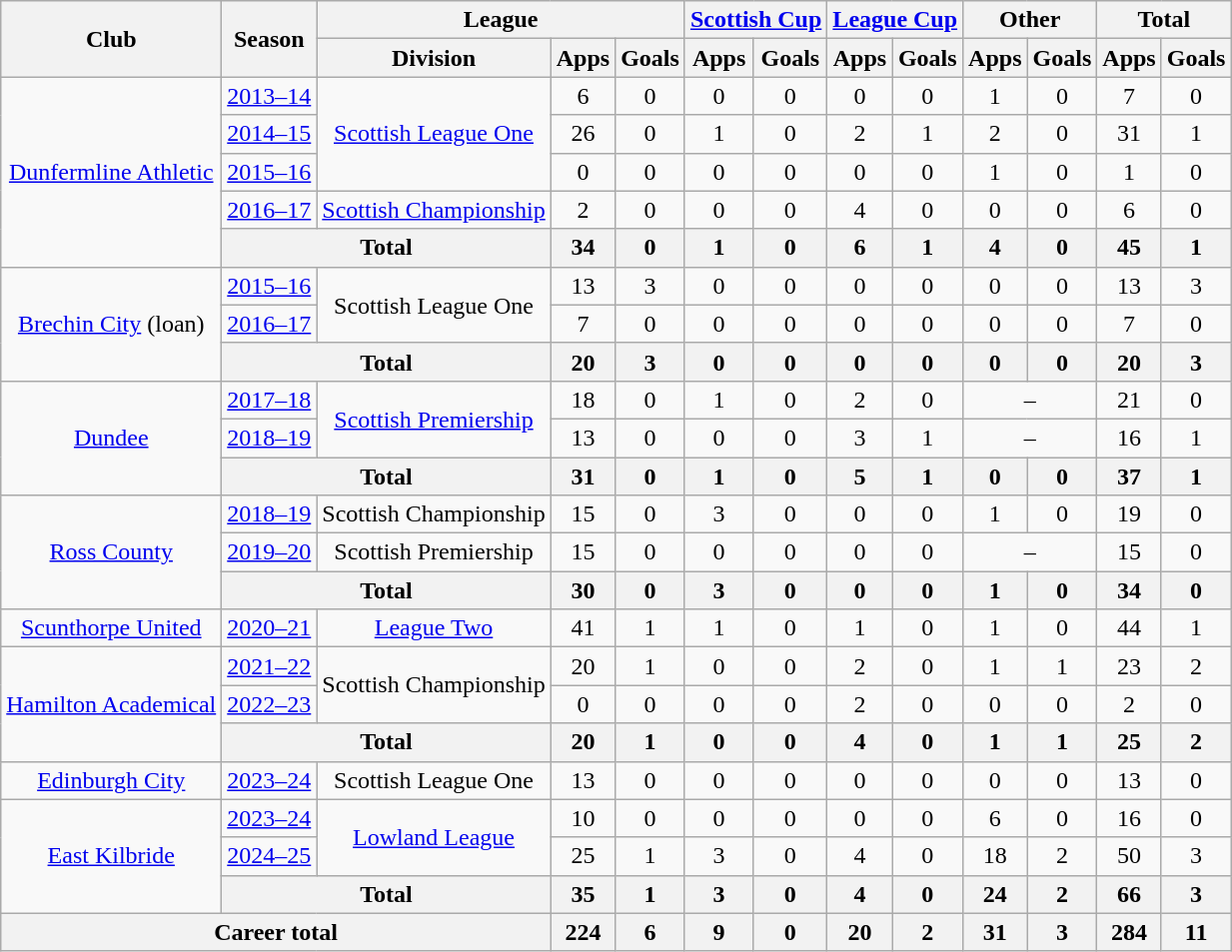<table class="wikitable" style="text-align: center">
<tr>
<th rowspan="2">Club</th>
<th rowspan="2">Season</th>
<th colspan="3">League</th>
<th colspan="2"><a href='#'>Scottish Cup</a></th>
<th colspan="2"><a href='#'>League Cup</a></th>
<th colspan="2">Other</th>
<th colspan="2">Total</th>
</tr>
<tr>
<th>Division</th>
<th>Apps</th>
<th>Goals</th>
<th>Apps</th>
<th>Goals</th>
<th>Apps</th>
<th>Goals</th>
<th>Apps</th>
<th>Goals</th>
<th>Apps</th>
<th>Goals</th>
</tr>
<tr>
<td rowspan="5"><a href='#'>Dunfermline Athletic</a></td>
<td><a href='#'>2013–14</a></td>
<td rowspan="3"><a href='#'>Scottish League One</a></td>
<td>6</td>
<td>0</td>
<td>0</td>
<td>0</td>
<td>0</td>
<td>0</td>
<td>1</td>
<td>0</td>
<td>7</td>
<td>0</td>
</tr>
<tr>
<td><a href='#'>2014–15</a></td>
<td>26</td>
<td>0</td>
<td>1</td>
<td>0</td>
<td>2</td>
<td>1</td>
<td>2</td>
<td>0</td>
<td>31</td>
<td>1</td>
</tr>
<tr>
<td><a href='#'>2015–16</a></td>
<td>0</td>
<td>0</td>
<td>0</td>
<td>0</td>
<td>0</td>
<td>0</td>
<td>1</td>
<td>0</td>
<td>1</td>
<td>0</td>
</tr>
<tr>
<td><a href='#'>2016–17</a></td>
<td><a href='#'>Scottish Championship</a></td>
<td>2</td>
<td>0</td>
<td>0</td>
<td>0</td>
<td>4</td>
<td>0</td>
<td>0</td>
<td>0</td>
<td>6</td>
<td>0</td>
</tr>
<tr>
<th colspan="2">Total</th>
<th>34</th>
<th>0</th>
<th>1</th>
<th>0</th>
<th>6</th>
<th>1</th>
<th>4</th>
<th>0</th>
<th>45</th>
<th>1</th>
</tr>
<tr>
<td rowspan="3"><a href='#'>Brechin City</a> (loan)</td>
<td><a href='#'>2015–16</a></td>
<td rowspan="2">Scottish League One</td>
<td>13</td>
<td>3</td>
<td>0</td>
<td>0</td>
<td>0</td>
<td>0</td>
<td>0</td>
<td>0</td>
<td>13</td>
<td>3</td>
</tr>
<tr>
<td><a href='#'>2016–17</a></td>
<td>7</td>
<td>0</td>
<td>0</td>
<td>0</td>
<td>0</td>
<td>0</td>
<td>0</td>
<td>0</td>
<td>7</td>
<td>0</td>
</tr>
<tr>
<th colspan="2">Total</th>
<th>20</th>
<th>3</th>
<th>0</th>
<th>0</th>
<th>0</th>
<th>0</th>
<th>0</th>
<th>0</th>
<th>20</th>
<th>3</th>
</tr>
<tr>
<td rowspan=3><a href='#'>Dundee</a></td>
<td><a href='#'>2017–18</a></td>
<td rowspan=2><a href='#'>Scottish Premiership</a></td>
<td>18</td>
<td>0</td>
<td>1</td>
<td>0</td>
<td>2</td>
<td>0</td>
<td colspan="2">–</td>
<td>21</td>
<td>0</td>
</tr>
<tr>
<td><a href='#'>2018–19</a></td>
<td>13</td>
<td>0</td>
<td>0</td>
<td>0</td>
<td>3</td>
<td>1</td>
<td colspan="2">–</td>
<td>16</td>
<td>1</td>
</tr>
<tr>
<th colspan=2>Total</th>
<th>31</th>
<th>0</th>
<th>1</th>
<th>0</th>
<th>5</th>
<th>1</th>
<th>0</th>
<th>0</th>
<th>37</th>
<th>1</th>
</tr>
<tr>
<td rowspan=3><a href='#'>Ross County</a></td>
<td><a href='#'>2018–19</a></td>
<td>Scottish Championship</td>
<td>15</td>
<td>0</td>
<td>3</td>
<td>0</td>
<td>0</td>
<td>0</td>
<td>1</td>
<td>0</td>
<td>19</td>
<td>0</td>
</tr>
<tr>
<td><a href='#'>2019–20</a></td>
<td>Scottish Premiership</td>
<td>15</td>
<td>0</td>
<td>0</td>
<td>0</td>
<td>0</td>
<td>0</td>
<td colspan="2">–</td>
<td>15</td>
<td>0</td>
</tr>
<tr>
<th colspan=2>Total</th>
<th>30</th>
<th>0</th>
<th>3</th>
<th>0</th>
<th>0</th>
<th>0</th>
<th>1</th>
<th>0</th>
<th>34</th>
<th>0</th>
</tr>
<tr>
<td><a href='#'>Scunthorpe United</a></td>
<td><a href='#'>2020–21</a></td>
<td><a href='#'>League Two</a></td>
<td>41</td>
<td>1</td>
<td>1</td>
<td>0</td>
<td>1</td>
<td>0</td>
<td>1</td>
<td>0</td>
<td>44</td>
<td>1</td>
</tr>
<tr>
<td rowspan="3"><a href='#'>Hamilton Academical</a></td>
<td><a href='#'>2021–22</a></td>
<td rowspan="2">Scottish Championship</td>
<td>20</td>
<td>1</td>
<td>0</td>
<td>0</td>
<td>2</td>
<td>0</td>
<td>1</td>
<td>1</td>
<td>23</td>
<td>2</td>
</tr>
<tr>
<td><a href='#'>2022–23</a></td>
<td>0</td>
<td>0</td>
<td>0</td>
<td>0</td>
<td>2</td>
<td>0</td>
<td>0</td>
<td>0</td>
<td>2</td>
<td>0</td>
</tr>
<tr>
<th colspan="2">Total</th>
<th>20</th>
<th>1</th>
<th>0</th>
<th>0</th>
<th>4</th>
<th>0</th>
<th>1</th>
<th>1</th>
<th>25</th>
<th>2</th>
</tr>
<tr>
<td><a href='#'>Edinburgh City</a></td>
<td><a href='#'>2023–24</a></td>
<td>Scottish League One</td>
<td>13</td>
<td>0</td>
<td>0</td>
<td>0</td>
<td>0</td>
<td>0</td>
<td>0</td>
<td>0</td>
<td>13</td>
<td>0</td>
</tr>
<tr>
<td rowspan="3"><a href='#'>East Kilbride</a></td>
<td><a href='#'>2023–24</a></td>
<td rowspan="2"><a href='#'>Lowland League</a></td>
<td>10</td>
<td>0</td>
<td>0</td>
<td>0</td>
<td>0</td>
<td>0</td>
<td>6</td>
<td>0</td>
<td>16</td>
<td>0</td>
</tr>
<tr>
<td><a href='#'>2024–25</a></td>
<td>25</td>
<td>1</td>
<td>3</td>
<td>0</td>
<td>4</td>
<td>0</td>
<td>18</td>
<td>2</td>
<td>50</td>
<td>3</td>
</tr>
<tr>
<th colspan="2">Total</th>
<th>35</th>
<th>1</th>
<th>3</th>
<th>0</th>
<th>4</th>
<th>0</th>
<th>24</th>
<th>2</th>
<th>66</th>
<th>3</th>
</tr>
<tr>
<th colspan="3">Career total</th>
<th>224</th>
<th>6</th>
<th>9</th>
<th>0</th>
<th>20</th>
<th>2</th>
<th>31</th>
<th>3</th>
<th>284</th>
<th>11</th>
</tr>
</table>
